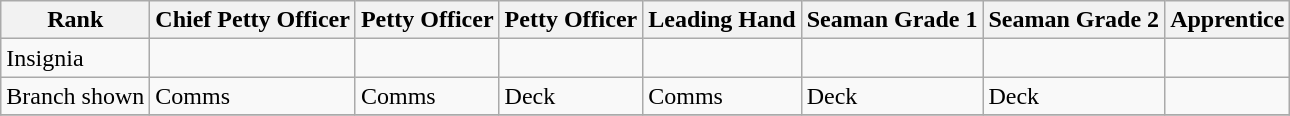<table class="wikitable">
<tr>
<th>Rank</th>
<th>Chief Petty Officer</th>
<th>Petty Officer</th>
<th>Petty Officer</th>
<th>Leading Hand</th>
<th>Seaman Grade 1</th>
<th>Seaman Grade 2</th>
<th>Apprentice</th>
</tr>
<tr>
<td>Insignia</td>
<td></td>
<td></td>
<td></td>
<td></td>
<td></td>
<td></td>
<td></td>
</tr>
<tr>
<td>Branch shown</td>
<td>Comms</td>
<td>Comms</td>
<td>Deck</td>
<td>Comms</td>
<td>Deck</td>
<td>Deck</td>
<td></td>
</tr>
<tr>
</tr>
</table>
